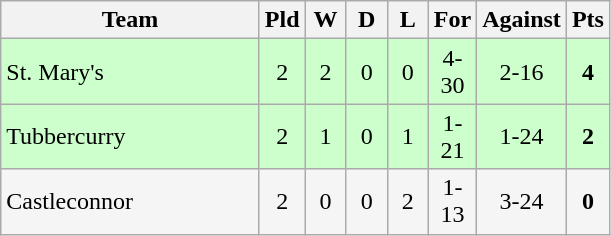<table class="wikitable">
<tr>
<th width=165>Team</th>
<th width=20>Pld</th>
<th width=20>W</th>
<th width=20>D</th>
<th width=20>L</th>
<th width=20>For</th>
<th width=20>Against</th>
<th width=20>Pts</th>
</tr>
<tr align=center style="background:#ccffcc;">
<td style="text-align:left;">St. Mary's</td>
<td>2</td>
<td>2</td>
<td>0</td>
<td>0</td>
<td>4-30</td>
<td>2-16</td>
<td><strong>4</strong></td>
</tr>
<tr align=center style="background:#ccffcc;">
<td style="text-align:left;">Tubbercurry</td>
<td>2</td>
<td>1</td>
<td>0</td>
<td>1</td>
<td>1-21</td>
<td>1-24</td>
<td><strong>2</strong></td>
</tr>
<tr align=center style="background:#f5f5f5;">
<td style="text-align:left;">Castleconnor</td>
<td>2</td>
<td>0</td>
<td>0</td>
<td>2</td>
<td>1-13</td>
<td>3-24</td>
<td><strong>0</strong></td>
</tr>
</table>
